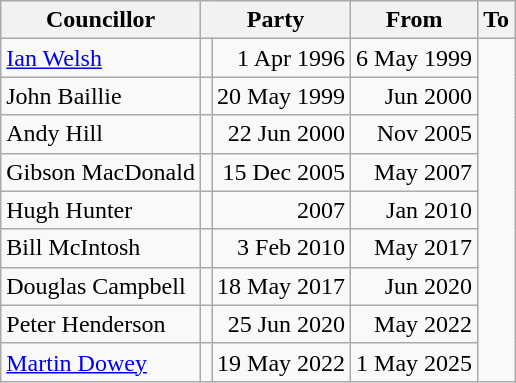<table class=wikitable>
<tr>
<th>Councillor</th>
<th colspan=2>Party</th>
<th>From</th>
<th>To</th>
</tr>
<tr>
<td><a href='#'>Ian Welsh</a></td>
<td></td>
<td align=right>1 Apr 1996</td>
<td align=right>6 May 1999</td>
</tr>
<tr>
<td>John Baillie</td>
<td></td>
<td align=right>20 May 1999</td>
<td align=right>Jun 2000</td>
</tr>
<tr>
<td>Andy Hill</td>
<td></td>
<td align=right>22 Jun 2000</td>
<td align=right>Nov 2005</td>
</tr>
<tr>
<td>Gibson MacDonald</td>
<td></td>
<td align=right>15 Dec 2005</td>
<td align=right>May 2007</td>
</tr>
<tr>
<td>Hugh Hunter</td>
<td></td>
<td align=right>2007</td>
<td align=right>Jan 2010</td>
</tr>
<tr>
<td>Bill McIntosh</td>
<td></td>
<td align=right>3 Feb 2010</td>
<td align=right>May 2017</td>
</tr>
<tr>
<td>Douglas Campbell</td>
<td></td>
<td align=right>18 May 2017</td>
<td align=right>Jun 2020</td>
</tr>
<tr>
<td>Peter Henderson</td>
<td></td>
<td align=right>25 Jun 2020</td>
<td align=right>May 2022</td>
</tr>
<tr>
<td><a href='#'>Martin Dowey</a></td>
<td></td>
<td align=right>19 May 2022</td>
<td align=right>1 May 2025</td>
</tr>
</table>
